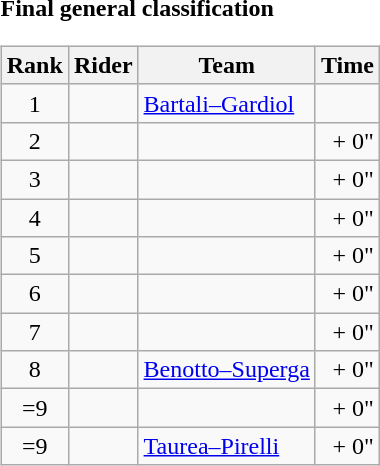<table>
<tr>
<td><strong>Final general classification</strong><br><table class="wikitable">
<tr>
<th scope="col">Rank</th>
<th scope="col">Rider</th>
<th scope="col">Team</th>
<th scope="col">Time</th>
</tr>
<tr>
<td style="text-align:center;">1</td>
<td></td>
<td><a href='#'>Bartali–Gardiol</a></td>
<td style="text-align:right;"></td>
</tr>
<tr>
<td style="text-align:center;">2</td>
<td></td>
<td></td>
<td style="text-align:right;">+ 0"</td>
</tr>
<tr>
<td style="text-align:center;">3</td>
<td></td>
<td></td>
<td style="text-align:right;">+ 0"</td>
</tr>
<tr>
<td style="text-align:center;">4</td>
<td></td>
<td></td>
<td style="text-align:right;">+ 0"</td>
</tr>
<tr>
<td style="text-align:center;">5</td>
<td></td>
<td></td>
<td style="text-align:right;">+ 0"</td>
</tr>
<tr>
<td style="text-align:center;">6</td>
<td></td>
<td></td>
<td style="text-align:right;">+ 0"</td>
</tr>
<tr>
<td style="text-align:center;">7</td>
<td></td>
<td></td>
<td style="text-align:right;">+ 0"</td>
</tr>
<tr>
<td style="text-align:center;">8</td>
<td></td>
<td><a href='#'>Benotto–Superga</a></td>
<td style="text-align:right;">+ 0"</td>
</tr>
<tr>
<td style="text-align:center;">=9</td>
<td></td>
<td></td>
<td style="text-align:right;">+ 0"</td>
</tr>
<tr>
<td style="text-align:center;">=9</td>
<td></td>
<td><a href='#'>Taurea–Pirelli</a></td>
<td style="text-align:right;">+ 0"</td>
</tr>
</table>
</td>
</tr>
</table>
